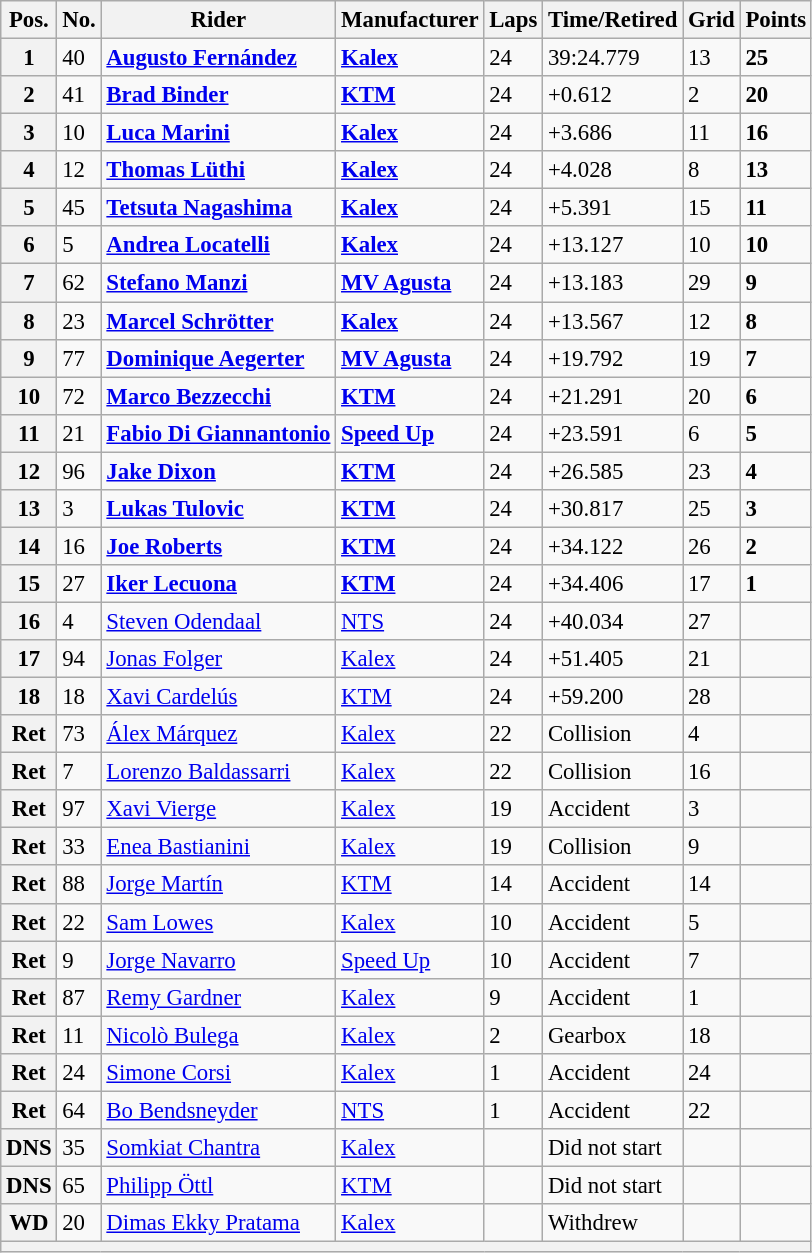<table class="wikitable" style="font-size: 95%;">
<tr>
<th>Pos.</th>
<th>No.</th>
<th>Rider</th>
<th>Manufacturer</th>
<th>Laps</th>
<th>Time/Retired</th>
<th>Grid</th>
<th>Points</th>
</tr>
<tr>
<th>1</th>
<td>40</td>
<td> <strong><a href='#'>Augusto Fernández</a></strong></td>
<td><strong><a href='#'>Kalex</a></strong></td>
<td>24</td>
<td>39:24.779</td>
<td>13</td>
<td><strong>25</strong></td>
</tr>
<tr>
<th>2</th>
<td>41</td>
<td> <strong><a href='#'>Brad Binder</a></strong></td>
<td><strong><a href='#'>KTM</a></strong></td>
<td>24</td>
<td>+0.612</td>
<td>2</td>
<td><strong>20</strong></td>
</tr>
<tr>
<th>3</th>
<td>10</td>
<td> <strong><a href='#'>Luca Marini</a></strong></td>
<td><strong><a href='#'>Kalex</a></strong></td>
<td>24</td>
<td>+3.686</td>
<td>11</td>
<td><strong>16</strong></td>
</tr>
<tr>
<th>4</th>
<td>12</td>
<td> <strong><a href='#'>Thomas Lüthi</a></strong></td>
<td><strong><a href='#'>Kalex</a></strong></td>
<td>24</td>
<td>+4.028</td>
<td>8</td>
<td><strong>13</strong></td>
</tr>
<tr>
<th>5</th>
<td>45</td>
<td> <strong><a href='#'>Tetsuta Nagashima</a></strong></td>
<td><strong><a href='#'>Kalex</a></strong></td>
<td>24</td>
<td>+5.391</td>
<td>15</td>
<td><strong>11</strong></td>
</tr>
<tr>
<th>6</th>
<td>5</td>
<td> <strong><a href='#'>Andrea Locatelli</a></strong></td>
<td><strong><a href='#'>Kalex</a></strong></td>
<td>24</td>
<td>+13.127</td>
<td>10</td>
<td><strong>10</strong></td>
</tr>
<tr>
<th>7</th>
<td>62</td>
<td> <strong><a href='#'>Stefano Manzi</a></strong></td>
<td><strong><a href='#'>MV Agusta</a></strong></td>
<td>24</td>
<td>+13.183</td>
<td>29</td>
<td><strong>9</strong></td>
</tr>
<tr>
<th>8</th>
<td>23</td>
<td> <strong><a href='#'>Marcel Schrötter</a></strong></td>
<td><strong><a href='#'>Kalex</a></strong></td>
<td>24</td>
<td>+13.567</td>
<td>12</td>
<td><strong>8</strong></td>
</tr>
<tr>
<th>9</th>
<td>77</td>
<td> <strong><a href='#'>Dominique Aegerter</a></strong></td>
<td><strong><a href='#'>MV Agusta</a></strong></td>
<td>24</td>
<td>+19.792</td>
<td>19</td>
<td><strong>7</strong></td>
</tr>
<tr>
<th>10</th>
<td>72</td>
<td> <strong><a href='#'>Marco Bezzecchi</a></strong></td>
<td><strong><a href='#'>KTM</a></strong></td>
<td>24</td>
<td>+21.291</td>
<td>20</td>
<td><strong>6</strong></td>
</tr>
<tr>
<th>11</th>
<td>21</td>
<td> <strong><a href='#'>Fabio Di Giannantonio</a></strong></td>
<td><strong><a href='#'>Speed Up</a></strong></td>
<td>24</td>
<td>+23.591</td>
<td>6</td>
<td><strong>5</strong></td>
</tr>
<tr>
<th>12</th>
<td>96</td>
<td> <strong><a href='#'>Jake Dixon</a></strong></td>
<td><strong><a href='#'>KTM</a></strong></td>
<td>24</td>
<td>+26.585</td>
<td>23</td>
<td><strong>4</strong></td>
</tr>
<tr>
<th>13</th>
<td>3</td>
<td> <strong><a href='#'>Lukas Tulovic</a></strong></td>
<td><strong><a href='#'>KTM</a></strong></td>
<td>24</td>
<td>+30.817</td>
<td>25</td>
<td><strong>3</strong></td>
</tr>
<tr>
<th>14</th>
<td>16</td>
<td> <strong><a href='#'>Joe Roberts</a></strong></td>
<td><strong><a href='#'>KTM</a></strong></td>
<td>24</td>
<td>+34.122</td>
<td>26</td>
<td><strong>2</strong></td>
</tr>
<tr>
<th>15</th>
<td>27</td>
<td> <strong><a href='#'>Iker Lecuona</a></strong></td>
<td><strong><a href='#'>KTM</a></strong></td>
<td>24</td>
<td>+34.406</td>
<td>17</td>
<td><strong>1</strong></td>
</tr>
<tr>
<th>16</th>
<td>4</td>
<td> <a href='#'>Steven Odendaal</a></td>
<td><a href='#'>NTS</a></td>
<td>24</td>
<td>+40.034</td>
<td>27</td>
<td></td>
</tr>
<tr>
<th>17</th>
<td>94</td>
<td> <a href='#'>Jonas Folger</a></td>
<td><a href='#'>Kalex</a></td>
<td>24</td>
<td>+51.405</td>
<td>21</td>
<td></td>
</tr>
<tr>
<th>18</th>
<td>18</td>
<td> <a href='#'>Xavi Cardelús</a></td>
<td><a href='#'>KTM</a></td>
<td>24</td>
<td>+59.200</td>
<td>28</td>
<td></td>
</tr>
<tr>
<th>Ret</th>
<td>73</td>
<td> <a href='#'>Álex Márquez</a></td>
<td><a href='#'>Kalex</a></td>
<td>22</td>
<td>Collision</td>
<td>4</td>
<td></td>
</tr>
<tr>
<th>Ret</th>
<td>7</td>
<td> <a href='#'>Lorenzo Baldassarri</a></td>
<td><a href='#'>Kalex</a></td>
<td>22</td>
<td>Collision</td>
<td>16</td>
<td></td>
</tr>
<tr>
<th>Ret</th>
<td>97</td>
<td> <a href='#'>Xavi Vierge</a></td>
<td><a href='#'>Kalex</a></td>
<td>19</td>
<td>Accident</td>
<td>3</td>
<td></td>
</tr>
<tr>
<th>Ret</th>
<td>33</td>
<td> <a href='#'>Enea Bastianini</a></td>
<td><a href='#'>Kalex</a></td>
<td>19</td>
<td>Collision</td>
<td>9</td>
<td></td>
</tr>
<tr>
<th>Ret</th>
<td>88</td>
<td> <a href='#'>Jorge Martín</a></td>
<td><a href='#'>KTM</a></td>
<td>14</td>
<td>Accident</td>
<td>14</td>
<td></td>
</tr>
<tr>
<th>Ret</th>
<td>22</td>
<td> <a href='#'>Sam Lowes</a></td>
<td><a href='#'>Kalex</a></td>
<td>10</td>
<td>Accident</td>
<td>5</td>
<td></td>
</tr>
<tr>
<th>Ret</th>
<td>9</td>
<td> <a href='#'>Jorge Navarro</a></td>
<td><a href='#'>Speed Up</a></td>
<td>10</td>
<td>Accident</td>
<td>7</td>
<td></td>
</tr>
<tr>
<th>Ret</th>
<td>87</td>
<td> <a href='#'>Remy Gardner</a></td>
<td><a href='#'>Kalex</a></td>
<td>9</td>
<td>Accident</td>
<td>1</td>
<td></td>
</tr>
<tr>
<th>Ret</th>
<td>11</td>
<td> <a href='#'>Nicolò Bulega</a></td>
<td><a href='#'>Kalex</a></td>
<td>2</td>
<td>Gearbox</td>
<td>18</td>
<td></td>
</tr>
<tr>
<th>Ret</th>
<td>24</td>
<td> <a href='#'>Simone Corsi</a></td>
<td><a href='#'>Kalex</a></td>
<td>1</td>
<td>Accident</td>
<td>24</td>
<td></td>
</tr>
<tr>
<th>Ret</th>
<td>64</td>
<td> <a href='#'>Bo Bendsneyder</a></td>
<td><a href='#'>NTS</a></td>
<td>1</td>
<td>Accident</td>
<td>22</td>
<td></td>
</tr>
<tr>
<th>DNS</th>
<td>35</td>
<td> <a href='#'>Somkiat Chantra</a></td>
<td><a href='#'>Kalex</a></td>
<td></td>
<td>Did not start</td>
<td></td>
<td></td>
</tr>
<tr>
<th>DNS</th>
<td>65</td>
<td> <a href='#'>Philipp Öttl</a></td>
<td><a href='#'>KTM</a></td>
<td></td>
<td>Did not start</td>
<td></td>
<td></td>
</tr>
<tr>
<th>WD</th>
<td>20</td>
<td> <a href='#'>Dimas Ekky Pratama</a></td>
<td><a href='#'>Kalex</a></td>
<td></td>
<td>Withdrew</td>
<td></td>
<td></td>
</tr>
<tr>
<th colspan=8></th>
</tr>
</table>
